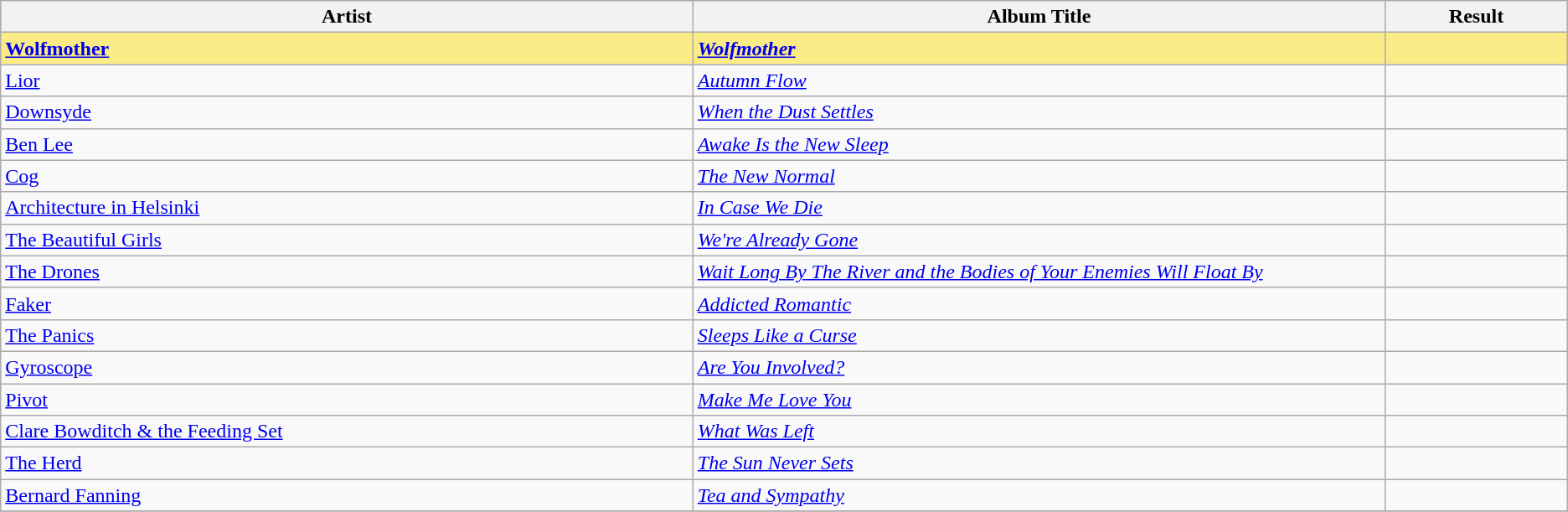<table class="sortable wikitable">
<tr>
<th width="19%">Artist</th>
<th width="19%">Album Title</th>
<th width="5%">Result</th>
</tr>
<tr style="background:#FAEB86">
<td><strong><a href='#'>Wolfmother</a></strong></td>
<td><strong><em><a href='#'>Wolfmother</a></em></strong></td>
<td></td>
</tr>
<tr>
<td><a href='#'>Lior</a></td>
<td><em><a href='#'>Autumn Flow</a></em></td>
<td></td>
</tr>
<tr>
<td><a href='#'>Downsyde</a></td>
<td><em><a href='#'>When the Dust Settles</a></em></td>
<td></td>
</tr>
<tr>
<td><a href='#'>Ben Lee</a></td>
<td><em><a href='#'>Awake Is the New Sleep</a></em></td>
<td></td>
</tr>
<tr>
<td><a href='#'>Cog</a></td>
<td><em><a href='#'>The New Normal</a></em></td>
<td></td>
</tr>
<tr>
<td><a href='#'>Architecture in Helsinki</a></td>
<td><em><a href='#'>In Case We Die</a></em></td>
<td></td>
</tr>
<tr>
<td><a href='#'>The Beautiful Girls</a></td>
<td><em><a href='#'>We're Already Gone</a></em></td>
<td></td>
</tr>
<tr>
<td><a href='#'>The Drones</a></td>
<td><em><a href='#'>Wait Long By The River and the Bodies of Your Enemies Will Float By</a></em></td>
<td></td>
</tr>
<tr>
<td><a href='#'>Faker</a></td>
<td><em><a href='#'>Addicted Romantic</a></em></td>
<td></td>
</tr>
<tr>
<td><a href='#'>The Panics</a></td>
<td><em><a href='#'>Sleeps Like a Curse</a></em></td>
<td></td>
</tr>
<tr>
<td><a href='#'>Gyroscope</a></td>
<td><em><a href='#'>Are You Involved?</a></em></td>
<td></td>
</tr>
<tr>
<td><a href='#'>Pivot</a></td>
<td><em><a href='#'>Make Me Love You</a></em></td>
<td></td>
</tr>
<tr>
<td><a href='#'>Clare Bowditch & the Feeding Set</a></td>
<td><em><a href='#'>What Was Left</a></em></td>
<td></td>
</tr>
<tr>
<td><a href='#'>The Herd</a></td>
<td><em><a href='#'>The Sun Never Sets</a></em></td>
<td></td>
</tr>
<tr>
<td><a href='#'>Bernard Fanning</a></td>
<td><em><a href='#'>Tea and Sympathy</a></em></td>
<td></td>
</tr>
<tr>
</tr>
</table>
